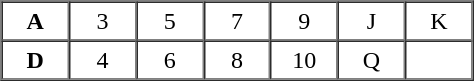<table width="25%" cellspacing="0" cellpadding="3" border=1 style="text-align: center">
<tr>
<th style="width: 1.6em">A</th>
<td style="width: 1.6em">3</td>
<td style="width: 1.6em">5</td>
<td style="width: 1.6em">7</td>
<td style="width: 1.6em">9</td>
<td style="width: 1.6em">J</td>
<td style="width: 1.6em">K</td>
</tr>
<tr>
<th style="width: 1.6em">D</th>
<td>4</td>
<td>6</td>
<td>8</td>
<td>10</td>
<td>Q</td>
<td></td>
</tr>
<tr>
</tr>
</table>
